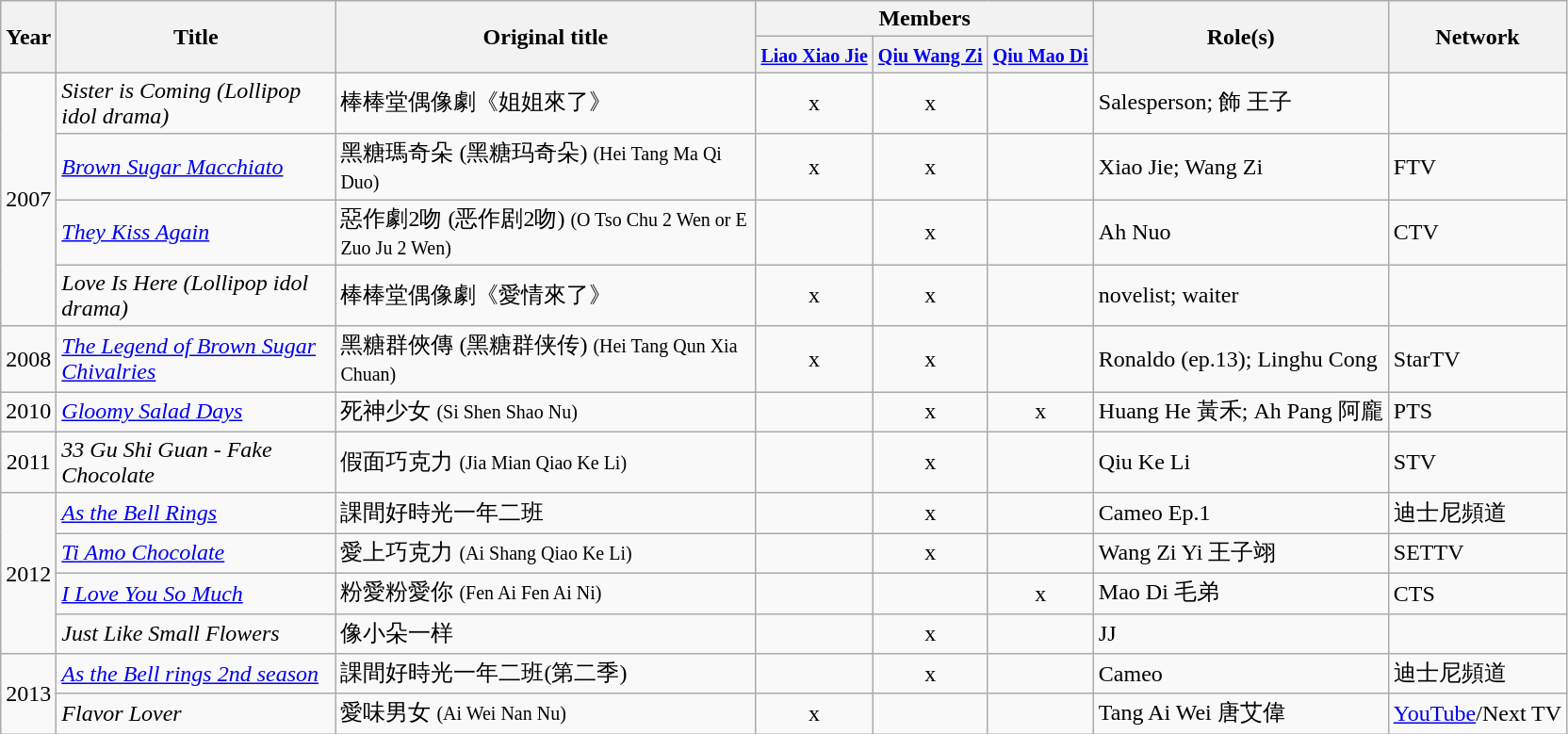<table class="wikitable">
<tr>
<th rowspan=2>Year</th>
<th style="width:190px;" rowspan=2>Title</th>
<th style="width:290px;" rowspan=2>Original title</th>
<th colspan=3>Members</th>
<th rowspan=2>Role(s)</th>
<th rowspan=2>Network</th>
</tr>
<tr>
<th><small><a href='#'>Liao Xiao Jie</a></small></th>
<th><small><a href='#'>Qiu Wang Zi</a></small></th>
<th><small><a href='#'>Qiu Mao Di</a></small></th>
</tr>
<tr>
<td style="text-align:center" rowspan=4>2007</td>
<td><em>Sister is Coming (Lollipop idol drama)</em></td>
<td>棒棒堂偶像劇《姐姐來了》</td>
<td style="text-align:center">x</td>
<td style="text-align:center">x</td>
<td></td>
<td>Salesperson; 飾 王子</td>
<td></td>
</tr>
<tr>
<td><em><a href='#'>Brown Sugar Macchiato</a></em></td>
<td>黑糖瑪奇朵 (黑糖玛奇朵) <small>(Hei Tang Ma Qi Duo)</small></td>
<td style="text-align:center">x</td>
<td style="text-align:center">x</td>
<td></td>
<td>Xiao Jie; Wang Zi</td>
<td>FTV</td>
</tr>
<tr>
<td><em><a href='#'>They Kiss Again</a></em></td>
<td>惡作劇2吻 (恶作剧2吻) <small>(O Tso Chu 2 Wen or E Zuo Ju 2 Wen)</small></td>
<td></td>
<td style="text-align:center">x</td>
<td></td>
<td>Ah Nuo</td>
<td>CTV</td>
</tr>
<tr>
<td><em>Love Is Here (Lollipop idol drama)</em></td>
<td>棒棒堂偶像劇《愛情來了》</td>
<td style="text-align:center">x</td>
<td style="text-align:center">x</td>
<td></td>
<td>novelist; waiter</td>
<td></td>
</tr>
<tr>
<td style="text-align:center">2008</td>
<td><em><a href='#'>The Legend of Brown Sugar Chivalries</a></em></td>
<td>黑糖群俠傳 (黑糖群侠传) <small>(Hei Tang Qun Xia Chuan)</small></td>
<td style="text-align:center">x</td>
<td style="text-align:center">x</td>
<td></td>
<td>Ronaldo (ep.13); Linghu Cong</td>
<td>StarTV</td>
</tr>
<tr>
<td style="text-align:center">2010</td>
<td><em><a href='#'>Gloomy Salad Days</a></em></td>
<td>死神少女 <small>(Si Shen Shao Nu)</small></td>
<td></td>
<td style="text-align:center">x</td>
<td style="text-align:center">x</td>
<td>Huang He 黃禾; Ah Pang 阿龐</td>
<td>PTS</td>
</tr>
<tr>
<td style="text-align:center">2011</td>
<td><em>33 Gu Shi Guan - Fake Chocolate</em></td>
<td>假面巧克力 <small>(Jia Mian Qiao Ke Li)</small></td>
<td></td>
<td style="text-align:center">x</td>
<td></td>
<td>Qiu Ke Li</td>
<td>STV</td>
</tr>
<tr>
<td style="text-align:center" rowspan=4>2012</td>
<td><em><a href='#'>As the Bell Rings</a></em></td>
<td>課間好時光一年二班</td>
<td></td>
<td style="text-align:center">x</td>
<td></td>
<td>Cameo Ep.1</td>
<td>迪士尼頻道</td>
</tr>
<tr>
<td><em><a href='#'>Ti Amo Chocolate</a></em></td>
<td>愛上巧克力 <small>(Ai Shang Qiao Ke Li)</small></td>
<td></td>
<td style="text-align:center">x</td>
<td></td>
<td>Wang Zi Yi 王子翊</td>
<td>SETTV</td>
</tr>
<tr>
<td><em><a href='#'>I Love You So Much</a></em></td>
<td>粉愛粉愛你 <small>(Fen Ai Fen Ai Ni)</small></td>
<td></td>
<td></td>
<td style="text-align:center">x</td>
<td>Mao Di 毛弟</td>
<td>CTS</td>
</tr>
<tr>
<td><em>Just Like Small Flowers</em></td>
<td>像小朵一样</td>
<td></td>
<td style="text-align:center">x</td>
<td></td>
<td>JJ</td>
<td></td>
</tr>
<tr>
<td style="text-align:center" rowspan=2>2013</td>
<td><em><a href='#'>As the Bell rings 2nd season</a></em></td>
<td>課間好時光一年二班(第二季)</td>
<td></td>
<td style="text-align:center">x</td>
<td></td>
<td>Cameo</td>
<td>迪士尼頻道</td>
</tr>
<tr>
<td><em>Flavor Lover</em></td>
<td>愛味男女 <small>(Ai Wei Nan Nu)</small></td>
<td style="text-align:center">x</td>
<td></td>
<td></td>
<td>Tang Ai Wei 唐艾偉</td>
<td><a href='#'>YouTube</a>/Next TV</td>
</tr>
</table>
